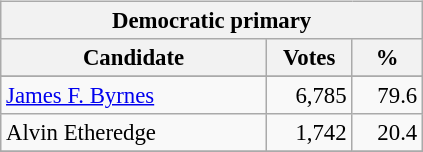<table class="wikitable" align="left" style="margin: 1em 1em 1em 0; font-size: 95%;">
<tr>
<th colspan="3">Democratic primary</th>
</tr>
<tr>
<th colspan="1" style="width: 170px">Candidate</th>
<th style="width: 50px">Votes</th>
<th style="width: 40px">%</th>
</tr>
<tr>
</tr>
<tr>
<td><a href='#'>James F. Byrnes</a></td>
<td align="right">6,785</td>
<td align="right">79.6</td>
</tr>
<tr>
<td>Alvin Etheredge</td>
<td align="right">1,742</td>
<td align="right">20.4</td>
</tr>
<tr>
</tr>
</table>
